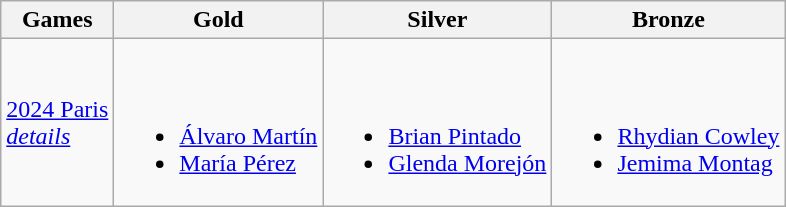<table class="wikitable">
<tr>
<th>Games</th>
<th>Gold</th>
<th>Silver</th>
<th>Bronze</th>
</tr>
<tr>
<td><a href='#'>2024 Paris</a><br><em><a href='#'>details</a></em></td>
<td><br><br><ul><li><a href='#'>Álvaro Martín</a></li><li><a href='#'>María Pérez</a></li></ul></td>
<td><br><br><ul><li><a href='#'>Brian Pintado</a></li><li><a href='#'>Glenda Morejón</a></li></ul></td>
<td><br><br><ul><li><a href='#'>Rhydian Cowley</a></li><li><a href='#'>Jemima Montag</a></li></ul></td>
</tr>
</table>
